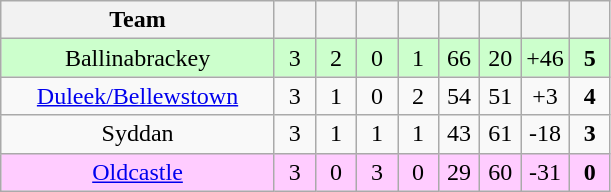<table class="wikitable" style="text-align:center">
<tr>
<th style="width:175px;">Team</th>
<th width="20"></th>
<th width="20"></th>
<th width="20"></th>
<th width="20"></th>
<th width="20"></th>
<th width="20"></th>
<th width="20"></th>
<th width="20"></th>
</tr>
<tr style="background:#cfc;">
<td>Ballinabrackey</td>
<td>3</td>
<td>2</td>
<td>0</td>
<td>1</td>
<td>66</td>
<td>20</td>
<td>+46</td>
<td><strong>5</strong></td>
</tr>
<tr>
<td><a href='#'>Duleek/Bellewstown</a></td>
<td>3</td>
<td>1</td>
<td>0</td>
<td>2</td>
<td>54</td>
<td>51</td>
<td>+3</td>
<td><strong>4</strong></td>
</tr>
<tr>
<td>Syddan</td>
<td>3</td>
<td>1</td>
<td>1</td>
<td>1</td>
<td>43</td>
<td>61</td>
<td>-18</td>
<td><strong>3</strong></td>
</tr>
<tr style="background:#fcf;">
<td><a href='#'>Oldcastle</a></td>
<td>3</td>
<td>0</td>
<td>3</td>
<td>0</td>
<td>29</td>
<td>60</td>
<td>-31</td>
<td><strong>0</strong></td>
</tr>
</table>
